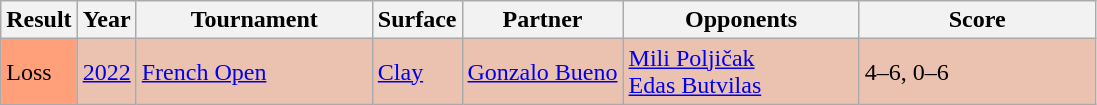<table class="wikitable">
<tr>
<th>Result</th>
<th>Year</th>
<th width=150>Tournament</th>
<th>Surface</th>
<th>Partner</th>
<th width=150>Opponents</th>
<th width=150>Score</th>
</tr>
<tr style="background:#ebc2af;">
<td bgcolor=ffa07a>Loss</td>
<td><a href='#'>2022</a></td>
<td><a href='#'>French Open</a></td>
<td><a href='#'>Clay</a></td>
<td> <a href='#'>Gonzalo Bueno</a></td>
<td> <a href='#'>Mili Poljičak</a><br> <a href='#'>Edas Butvilas</a></td>
<td>4–6, 0–6</td>
</tr>
</table>
